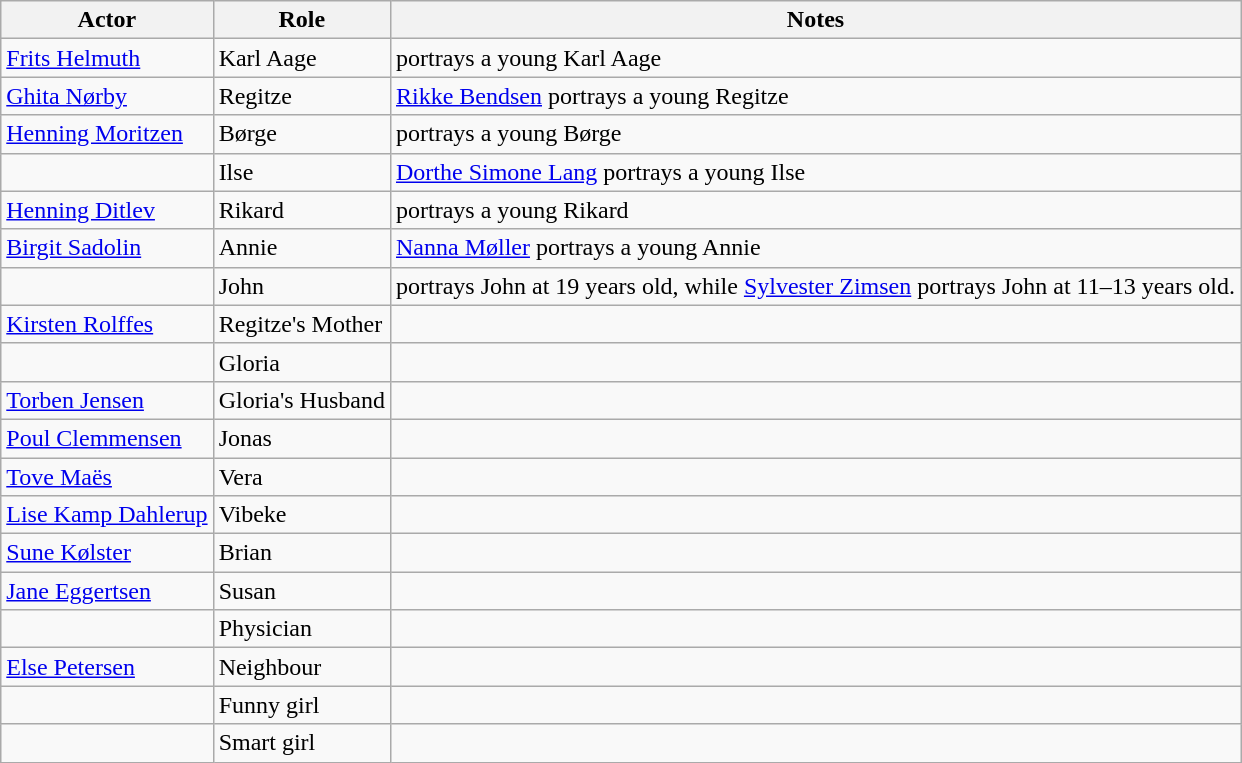<table class="wikitable">
<tr>
<th>Actor</th>
<th>Role</th>
<th>Notes</th>
</tr>
<tr>
<td><a href='#'>Frits Helmuth</a></td>
<td>Karl Aage</td>
<td> portrays a young Karl Aage</td>
</tr>
<tr>
<td><a href='#'>Ghita Nørby</a></td>
<td>Regitze</td>
<td><a href='#'>Rikke Bendsen</a> portrays a young Regitze</td>
</tr>
<tr>
<td><a href='#'>Henning Moritzen</a></td>
<td>Børge</td>
<td> portrays a young Børge</td>
</tr>
<tr>
<td></td>
<td>Ilse</td>
<td><a href='#'>Dorthe Simone Lang</a> portrays a young Ilse</td>
</tr>
<tr>
<td><a href='#'>Henning Ditlev</a></td>
<td>Rikard</td>
<td> portrays a young Rikard</td>
</tr>
<tr>
<td><a href='#'>Birgit Sadolin</a></td>
<td>Annie</td>
<td><a href='#'>Nanna Møller</a> portrays a young Annie</td>
</tr>
<tr>
<td></td>
<td>John</td>
<td> portrays John at 19 years old, while <a href='#'>Sylvester Zimsen</a> portrays John at 11–13 years old.</td>
</tr>
<tr>
<td><a href='#'>Kirsten Rolffes</a></td>
<td>Regitze's Mother</td>
<td></td>
</tr>
<tr>
<td></td>
<td>Gloria</td>
<td></td>
</tr>
<tr>
<td><a href='#'>Torben Jensen</a></td>
<td>Gloria's Husband</td>
<td></td>
</tr>
<tr>
<td><a href='#'>Poul Clemmensen</a></td>
<td>Jonas</td>
<td></td>
</tr>
<tr>
<td><a href='#'>Tove Maës</a></td>
<td>Vera</td>
<td></td>
</tr>
<tr>
<td><a href='#'>Lise Kamp Dahlerup</a></td>
<td>Vibeke</td>
<td></td>
</tr>
<tr>
<td><a href='#'>Sune Kølster</a></td>
<td>Brian</td>
<td></td>
</tr>
<tr>
<td><a href='#'>Jane Eggertsen</a></td>
<td>Susan</td>
<td></td>
</tr>
<tr>
<td></td>
<td>Physician</td>
<td></td>
</tr>
<tr>
<td><a href='#'>Else Petersen</a></td>
<td>Neighbour</td>
<td></td>
</tr>
<tr>
<td></td>
<td>Funny girl</td>
<td></td>
</tr>
<tr>
<td></td>
<td>Smart girl</td>
<td></td>
</tr>
</table>
